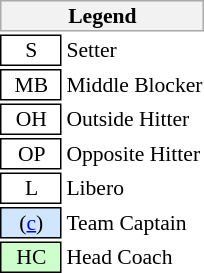<table class="toccolours" style="float:right; font-size:90%; white-space:nowrap; valign:middle">
<tr>
<th colspan="6" style="background-color:#F2F2F2; border:1px solid #AAAAAA">Legend</th>
</tr>
<tr>
<td style="border:1px solid black; text-align:center">  S  </td>
<td>Setter</td>
</tr>
<tr>
<td style="border:1px solid black; text-align:center">  MB  </td>
<td>Middle Blocker</td>
</tr>
<tr>
<td style="border:1px solid black; text-align:center">  OH  </td>
<td>Outside Hitter</td>
</tr>
<tr>
<td style="border:1px solid black; text-align:center">  OP  </td>
<td>Opposite Hitter</td>
</tr>
<tr>
<td style="border:1px solid black; text-align:center">  L  </td>
<td>Libero</td>
</tr>
<tr>
<td style="background:#D0E6FF; border:1px solid black; text-align:center"> (<a href='#'>c</a>) </td>
<td>Team Captain</td>
</tr>
<tr>
<td style="background:#CCFFCC; border:1px solid black; text-align:center"> HC </td>
<td>Head Coach</td>
</tr>
</table>
